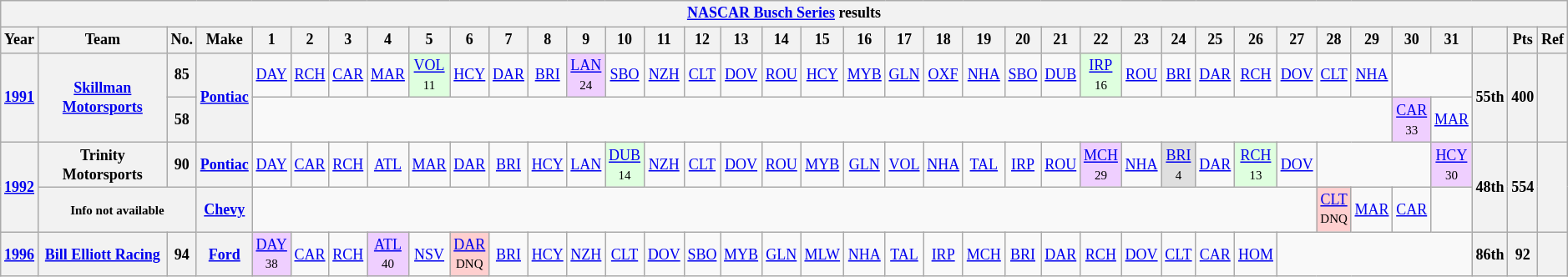<table class="wikitable" style="text-align:center; font-size:75%">
<tr>
<th colspan=42><a href='#'>NASCAR Busch Series</a> results</th>
</tr>
<tr>
<th>Year</th>
<th>Team</th>
<th>No.</th>
<th>Make</th>
<th>1</th>
<th>2</th>
<th>3</th>
<th>4</th>
<th>5</th>
<th>6</th>
<th>7</th>
<th>8</th>
<th>9</th>
<th>10</th>
<th>11</th>
<th>12</th>
<th>13</th>
<th>14</th>
<th>15</th>
<th>16</th>
<th>17</th>
<th>18</th>
<th>19</th>
<th>20</th>
<th>21</th>
<th>22</th>
<th>23</th>
<th>24</th>
<th>25</th>
<th>26</th>
<th>27</th>
<th>28</th>
<th>29</th>
<th>30</th>
<th>31</th>
<th></th>
<th>Pts</th>
<th>Ref</th>
</tr>
<tr>
<th rowspan=2><a href='#'>1991</a></th>
<th rowspan=2><a href='#'>Skillman Motorsports</a></th>
<th>85</th>
<th rowspan=2><a href='#'>Pontiac</a></th>
<td><a href='#'>DAY</a></td>
<td><a href='#'>RCH</a></td>
<td><a href='#'>CAR</a></td>
<td><a href='#'>MAR</a></td>
<td style="background:#DFFFDF;"><a href='#'>VOL</a><br><small>11</small></td>
<td><a href='#'>HCY</a></td>
<td><a href='#'>DAR</a></td>
<td><a href='#'>BRI</a></td>
<td style="background:#EFCFFF;"><a href='#'>LAN</a><br><small>24</small></td>
<td><a href='#'>SBO</a></td>
<td><a href='#'>NZH</a></td>
<td><a href='#'>CLT</a></td>
<td><a href='#'>DOV</a></td>
<td><a href='#'>ROU</a></td>
<td><a href='#'>HCY</a></td>
<td><a href='#'>MYB</a></td>
<td><a href='#'>GLN</a></td>
<td><a href='#'>OXF</a></td>
<td><a href='#'>NHA</a></td>
<td><a href='#'>SBO</a></td>
<td><a href='#'>DUB</a></td>
<td style="background:#DFFFDF;"><a href='#'>IRP</a><br><small>16</small></td>
<td><a href='#'>ROU</a></td>
<td><a href='#'>BRI</a></td>
<td><a href='#'>DAR</a></td>
<td><a href='#'>RCH</a></td>
<td><a href='#'>DOV</a></td>
<td><a href='#'>CLT</a></td>
<td><a href='#'>NHA</a></td>
<td colspan=2></td>
<th rowspan=2>55th</th>
<th rowspan=2>400</th>
<th rowspan=2></th>
</tr>
<tr>
<th>58</th>
<td colspan=29></td>
<td style="background:#EFCFFF;"><a href='#'>CAR</a><br><small>33</small></td>
<td><a href='#'>MAR</a></td>
</tr>
<tr>
<th rowspan=2><a href='#'>1992</a></th>
<th>Trinity Motorsports</th>
<th>90</th>
<th><a href='#'>Pontiac</a></th>
<td><a href='#'>DAY</a></td>
<td><a href='#'>CAR</a></td>
<td><a href='#'>RCH</a></td>
<td><a href='#'>ATL</a></td>
<td><a href='#'>MAR</a></td>
<td><a href='#'>DAR</a></td>
<td><a href='#'>BRI</a></td>
<td><a href='#'>HCY</a></td>
<td><a href='#'>LAN</a></td>
<td style="background:#DFFFDF;"><a href='#'>DUB</a><br><small>14</small></td>
<td><a href='#'>NZH</a></td>
<td><a href='#'>CLT</a></td>
<td><a href='#'>DOV</a></td>
<td><a href='#'>ROU</a></td>
<td><a href='#'>MYB</a></td>
<td><a href='#'>GLN</a></td>
<td><a href='#'>VOL</a></td>
<td><a href='#'>NHA</a></td>
<td><a href='#'>TAL</a></td>
<td><a href='#'>IRP</a></td>
<td><a href='#'>ROU</a></td>
<td style="background:#EFCFFF;"><a href='#'>MCH</a><br><small>29</small></td>
<td><a href='#'>NHA</a></td>
<td style="background:#DFDFDF;"><a href='#'>BRI</a><br><small>4</small></td>
<td><a href='#'>DAR</a></td>
<td style="background:#DFFFDF;"><a href='#'>RCH</a><br><small>13</small></td>
<td><a href='#'>DOV</a></td>
<td colspan=3></td>
<td style="background:#EFCFFF;"><a href='#'>HCY</a><br><small>30</small></td>
<th rowspan=2>48th</th>
<th rowspan=2>554</th>
<th rowspan=2></th>
</tr>
<tr>
<th colspan=2><small>Info not available</small></th>
<th><a href='#'>Chevy</a></th>
<td colspan=27></td>
<td style="background:#FFCFCF;"><a href='#'>CLT</a><br><small>DNQ</small></td>
<td><a href='#'>MAR</a></td>
<td><a href='#'>CAR</a></td>
<td></td>
</tr>
<tr>
<th><a href='#'>1996</a></th>
<th><a href='#'>Bill Elliott Racing</a></th>
<th>94</th>
<th><a href='#'>Ford</a></th>
<td style="background:#EFCFFF;"><a href='#'>DAY</a><br><small>38</small></td>
<td><a href='#'>CAR</a></td>
<td><a href='#'>RCH</a></td>
<td style="background:#EFCFFF;"><a href='#'>ATL</a><br><small>40</small></td>
<td><a href='#'>NSV</a></td>
<td style="background:#FFCFCF;"><a href='#'>DAR</a><br><small>DNQ</small></td>
<td><a href='#'>BRI</a></td>
<td><a href='#'>HCY</a></td>
<td><a href='#'>NZH</a></td>
<td><a href='#'>CLT</a></td>
<td><a href='#'>DOV</a></td>
<td><a href='#'>SBO</a></td>
<td><a href='#'>MYB</a></td>
<td><a href='#'>GLN</a></td>
<td><a href='#'>MLW</a></td>
<td><a href='#'>NHA</a></td>
<td><a href='#'>TAL</a></td>
<td><a href='#'>IRP</a></td>
<td><a href='#'>MCH</a></td>
<td><a href='#'>BRI</a></td>
<td><a href='#'>DAR</a></td>
<td><a href='#'>RCH</a></td>
<td><a href='#'>DOV</a></td>
<td><a href='#'>CLT</a></td>
<td><a href='#'>CAR</a></td>
<td><a href='#'>HOM</a></td>
<td colspan=5></td>
<th>86th</th>
<th>92</th>
<th></th>
</tr>
</table>
